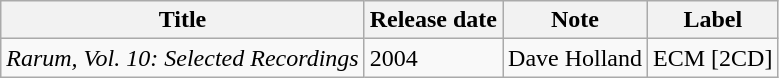<table class="wikitable sortable">
<tr>
<th>Title</th>
<th>Release date</th>
<th>Note</th>
<th>Label</th>
</tr>
<tr>
<td><em>Rarum, Vol. 10: Selected Recordings</em></td>
<td>2004</td>
<td>Dave Holland</td>
<td>ECM [2CD]</td>
</tr>
</table>
